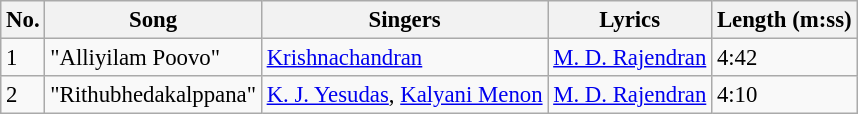<table class="wikitable" style="font-size:95%;">
<tr>
<th>No.</th>
<th>Song</th>
<th>Singers</th>
<th>Lyrics</th>
<th>Length (m:ss)</th>
</tr>
<tr>
<td>1</td>
<td>"Alliyilam Poovo"</td>
<td><a href='#'>Krishnachandran</a></td>
<td><a href='#'>M. D. Rajendran</a></td>
<td>4:42</td>
</tr>
<tr>
<td>2</td>
<td>"Rithubhedakalppana"</td>
<td><a href='#'>K. J. Yesudas</a>, <a href='#'>Kalyani Menon</a></td>
<td><a href='#'>M. D. Rajendran</a></td>
<td>4:10</td>
</tr>
</table>
